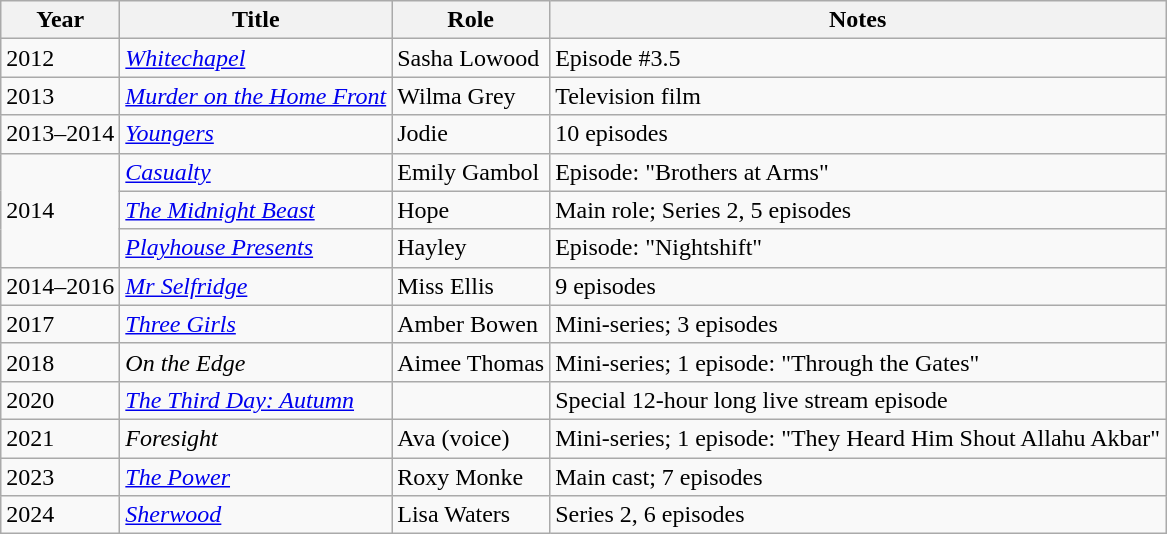<table class="wikitable sortable">
<tr>
<th>Year</th>
<th>Title</th>
<th>Role</th>
<th class="unsortable">Notes</th>
</tr>
<tr>
<td>2012</td>
<td><em><a href='#'>Whitechapel</a></em></td>
<td>Sasha Lowood</td>
<td>Episode #3.5</td>
</tr>
<tr>
<td>2013</td>
<td><em><a href='#'>Murder on the Home Front</a></em></td>
<td>Wilma Grey</td>
<td>Television film</td>
</tr>
<tr>
<td>2013–2014</td>
<td><em><a href='#'>Youngers</a></em></td>
<td>Jodie</td>
<td>10 episodes</td>
</tr>
<tr>
<td rowspan="3">2014</td>
<td><em> <a href='#'>Casualty</a></em></td>
<td>Emily Gambol</td>
<td>Episode: "Brothers at Arms"</td>
</tr>
<tr>
<td><em><a href='#'>The Midnight Beast</a></em></td>
<td>Hope</td>
<td>Main role; Series 2, 5 episodes</td>
</tr>
<tr>
<td><em><a href='#'>Playhouse Presents</a></em></td>
<td>Hayley</td>
<td>Episode: "Nightshift"</td>
</tr>
<tr>
<td>2014–2016</td>
<td><em><a href='#'>Mr Selfridge</a></em></td>
<td>Miss Ellis</td>
<td>9 episodes</td>
</tr>
<tr>
<td>2017</td>
<td><em><a href='#'>Three Girls</a></em></td>
<td>Amber Bowen</td>
<td>Mini-series; 3 episodes</td>
</tr>
<tr>
<td>2018</td>
<td><em>On the Edge</em></td>
<td>Aimee Thomas</td>
<td>Mini-series; 1 episode: "Through the Gates"</td>
</tr>
<tr>
<td>2020</td>
<td><em><a href='#'>The Third Day: Autumn</a></em></td>
<td></td>
<td>Special 12-hour long live stream episode</td>
</tr>
<tr>
<td>2021</td>
<td><em>Foresight</em></td>
<td>Ava (voice)</td>
<td>Mini-series; 1 episode: "They Heard Him Shout Allahu Akbar"</td>
</tr>
<tr>
<td>2023</td>
<td><em><a href='#'>The Power</a></em></td>
<td>Roxy Monke</td>
<td>Main cast; 7 episodes</td>
</tr>
<tr>
<td>2024</td>
<td><em><a href='#'>Sherwood</a></em></td>
<td>Lisa Waters</td>
<td>Series 2, 6 episodes</td>
</tr>
</table>
